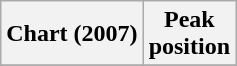<table class="wikitable">
<tr>
<th>Chart (2007)</th>
<th>Peak<br>position</th>
</tr>
<tr>
</tr>
</table>
